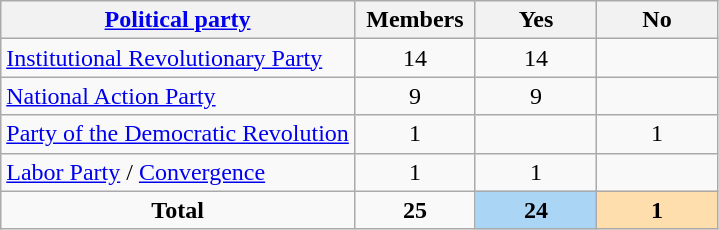<table class="wikitable" style="text-align:center;">
<tr>
<th><a href='#'>Political party</a></th>
<th style="width:55pt;">Members</th>
<th style="width:55pt;">Yes</th>
<th style="width:55pt;">No</th>
</tr>
<tr>
<td style="text-align:left;"> <a href='#'>Institutional Revolutionary Party</a></td>
<td>14</td>
<td>14</td>
<td></td>
</tr>
<tr>
<td style="text-align:left;"> <a href='#'>National Action Party</a></td>
<td>9</td>
<td>9</td>
<td></td>
</tr>
<tr>
<td style="text-align:left;"> <a href='#'>Party of the Democratic Revolution</a></td>
<td>1</td>
<td></td>
<td>1</td>
</tr>
<tr>
<td style="text-align:left;"> <a href='#'>Labor Party</a> /  <a href='#'>Convergence</a></td>
<td>1</td>
<td>1</td>
<td></td>
</tr>
<tr>
<td><strong>Total</strong></td>
<td><strong>25</strong></td>
<td style="background:#abd5f5;"><strong>24</strong></td>
<td style="background:#ffdead;"><strong>1</strong></td>
</tr>
</table>
